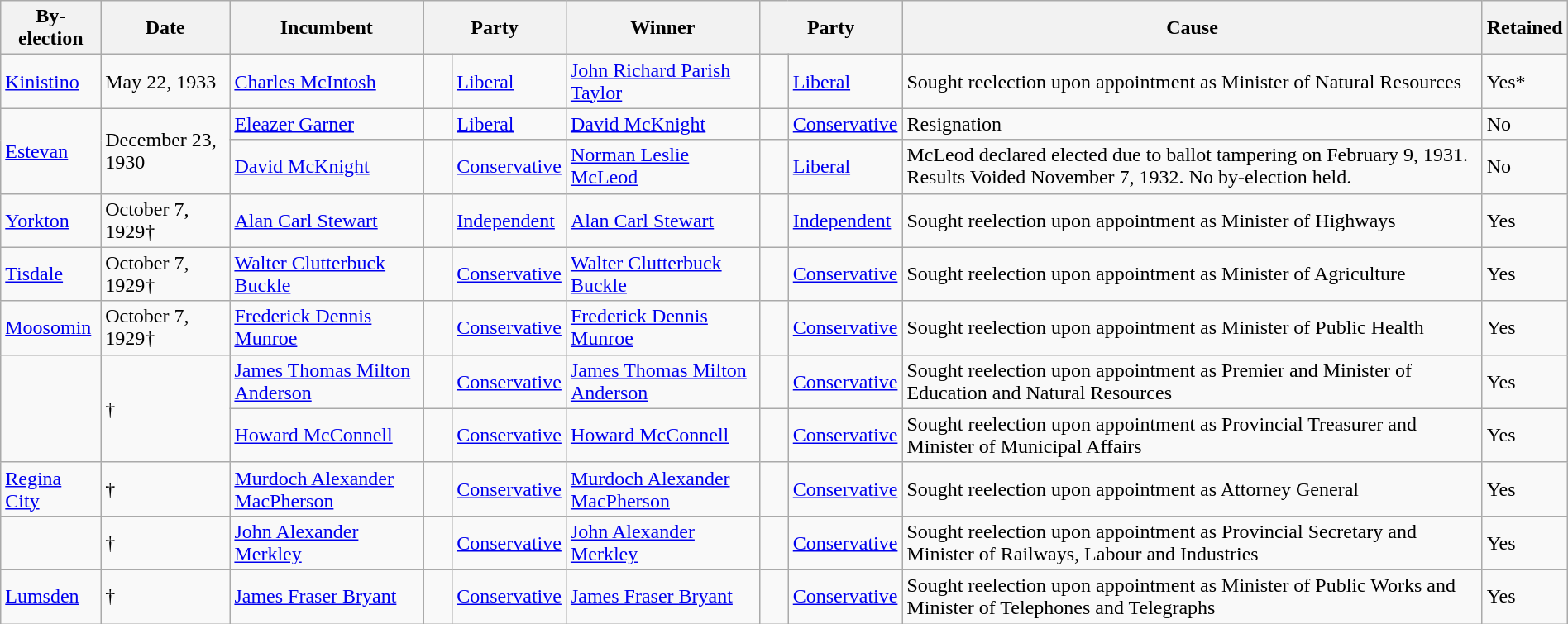<table class=wikitable style="width:100%">
<tr>
<th>By-election</th>
<th>Date</th>
<th>Incumbent</th>
<th colspan=2>Party</th>
<th>Winner</th>
<th colspan=2>Party</th>
<th>Cause</th>
<th>Retained</th>
</tr>
<tr>
<td><a href='#'>Kinistino</a></td>
<td>May 22, 1933</td>
<td><a href='#'>Charles McIntosh</a></td>
<td>    </td>
<td><a href='#'>Liberal</a></td>
<td><a href='#'>John Richard Parish Taylor</a></td>
<td>    </td>
<td><a href='#'>Liberal</a></td>
<td>Sought reelection upon appointment as Minister of Natural Resources</td>
<td>Yes*</td>
</tr>
<tr>
<td rowspan=2><a href='#'>Estevan</a></td>
<td rowspan=2>December 23, 1930</td>
<td><a href='#'>Eleazer Garner</a></td>
<td>    </td>
<td><a href='#'>Liberal</a></td>
<td><a href='#'>David McKnight</a></td>
<td>    </td>
<td><a href='#'>Conservative</a></td>
<td>Resignation</td>
<td>No</td>
</tr>
<tr>
<td><a href='#'>David McKnight</a></td>
<td>    </td>
<td><a href='#'>Conservative</a></td>
<td><a href='#'>Norman Leslie McLeod</a></td>
<td>    </td>
<td><a href='#'>Liberal</a></td>
<td>McLeod declared elected due to ballot tampering on February 9, 1931. Results Voided November 7, 1932. No by-election held.</td>
<td>No</td>
</tr>
<tr>
<td><a href='#'>Yorkton</a></td>
<td>October 7, 1929†</td>
<td><a href='#'>Alan Carl Stewart</a></td>
<td>    </td>
<td><a href='#'>Independent</a></td>
<td><a href='#'>Alan Carl Stewart</a></td>
<td>    </td>
<td><a href='#'>Independent</a></td>
<td>Sought reelection upon appointment as Minister of Highways</td>
<td>Yes</td>
</tr>
<tr>
<td><a href='#'>Tisdale</a></td>
<td>October 7, 1929†</td>
<td><a href='#'>Walter Clutterbuck Buckle</a></td>
<td>    </td>
<td><a href='#'>Conservative</a></td>
<td><a href='#'>Walter Clutterbuck Buckle</a></td>
<td>    </td>
<td><a href='#'>Conservative</a></td>
<td>Sought reelection upon appointment as Minister of Agriculture</td>
<td>Yes</td>
</tr>
<tr>
<td><a href='#'>Moosomin</a></td>
<td>October 7, 1929†</td>
<td><a href='#'>Frederick Dennis Munroe</a></td>
<td>    </td>
<td><a href='#'>Conservative</a></td>
<td><a href='#'>Frederick Dennis Munroe</a></td>
<td>    </td>
<td><a href='#'>Conservative</a></td>
<td>Sought reelection upon appointment as Minister of Public Health</td>
<td>Yes</td>
</tr>
<tr>
<td rowspan=2></td>
<td rowspan=2>†</td>
<td><a href='#'>James Thomas Milton Anderson</a></td>
<td>    </td>
<td><a href='#'>Conservative</a></td>
<td><a href='#'>James Thomas Milton Anderson</a></td>
<td>    </td>
<td><a href='#'>Conservative</a></td>
<td>Sought reelection upon appointment as Premier and Minister of Education and Natural Resources</td>
<td>Yes</td>
</tr>
<tr>
<td><a href='#'>Howard McConnell</a></td>
<td>    </td>
<td><a href='#'>Conservative</a></td>
<td><a href='#'>Howard McConnell</a></td>
<td>    </td>
<td><a href='#'>Conservative</a></td>
<td>Sought reelection upon appointment as Provincial Treasurer and Minister of Municipal Affairs</td>
<td>Yes</td>
</tr>
<tr>
<td><a href='#'>Regina City</a></td>
<td>†</td>
<td><a href='#'>Murdoch Alexander MacPherson</a></td>
<td>    </td>
<td><a href='#'>Conservative</a></td>
<td><a href='#'>Murdoch Alexander MacPherson</a></td>
<td>    </td>
<td><a href='#'>Conservative</a></td>
<td>Sought reelection upon appointment as Attorney General</td>
<td>Yes</td>
</tr>
<tr>
<td></td>
<td>†</td>
<td><a href='#'>John Alexander Merkley</a></td>
<td>    </td>
<td><a href='#'>Conservative</a></td>
<td><a href='#'>John Alexander Merkley</a></td>
<td>    </td>
<td><a href='#'>Conservative</a></td>
<td>Sought reelection upon appointment as Provincial Secretary and Minister of Railways, Labour and Industries</td>
<td>Yes</td>
</tr>
<tr>
<td><a href='#'>Lumsden</a></td>
<td>†</td>
<td><a href='#'>James Fraser Bryant</a></td>
<td>    </td>
<td><a href='#'>Conservative</a></td>
<td><a href='#'>James Fraser Bryant</a></td>
<td>    </td>
<td><a href='#'>Conservative</a></td>
<td>Sought reelection upon appointment as Minister of Public Works and Minister of Telephones and Telegraphs</td>
<td>Yes</td>
</tr>
</table>
